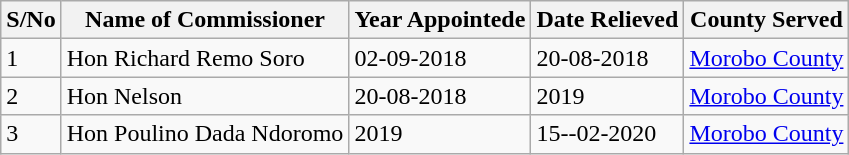<table class="wikitable">
<tr>
<th>S/No</th>
<th>Name of Commissioner</th>
<th>Year Appointede</th>
<th>Date Relieved</th>
<th>County Served</th>
</tr>
<tr>
<td>1</td>
<td>Hon Richard Remo Soro</td>
<td>02-09-2018</td>
<td>20-08-2018</td>
<td><a href='#'>Morobo County</a></td>
</tr>
<tr>
<td>2</td>
<td>Hon Nelson</td>
<td>20-08-2018</td>
<td>2019</td>
<td><a href='#'>Morobo County</a></td>
</tr>
<tr>
<td>3</td>
<td>Hon Poulino Dada Ndoromo</td>
<td>2019</td>
<td>15--02-2020</td>
<td><a href='#'>Morobo County</a></td>
</tr>
</table>
